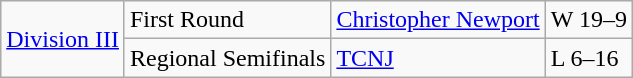<table class="wikitable">
<tr>
<td rowspan="5"><a href='#'>Division III</a></td>
<td>First Round</td>
<td><a href='#'>Christopher Newport</a></td>
<td>W 19–9</td>
</tr>
<tr>
<td>Regional Semifinals</td>
<td><a href='#'>TCNJ</a></td>
<td>L 6–16</td>
</tr>
</table>
